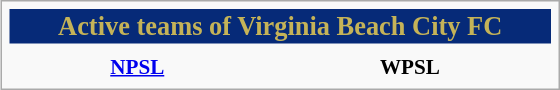<table class="infobox" style="font-size:88%; width:26.5em;"center">
<tr>
<th colspan="4" style="font-size:125%; background:#062A78; color:#C5B358;">Active teams of Virginia Beach City FC</th>
</tr>
<tr>
<td></td>
<td></td>
</tr>
<tr>
<th><a href='#'>NPSL</a></th>
<th><strong>WPSL</strong></th>
</tr>
</table>
